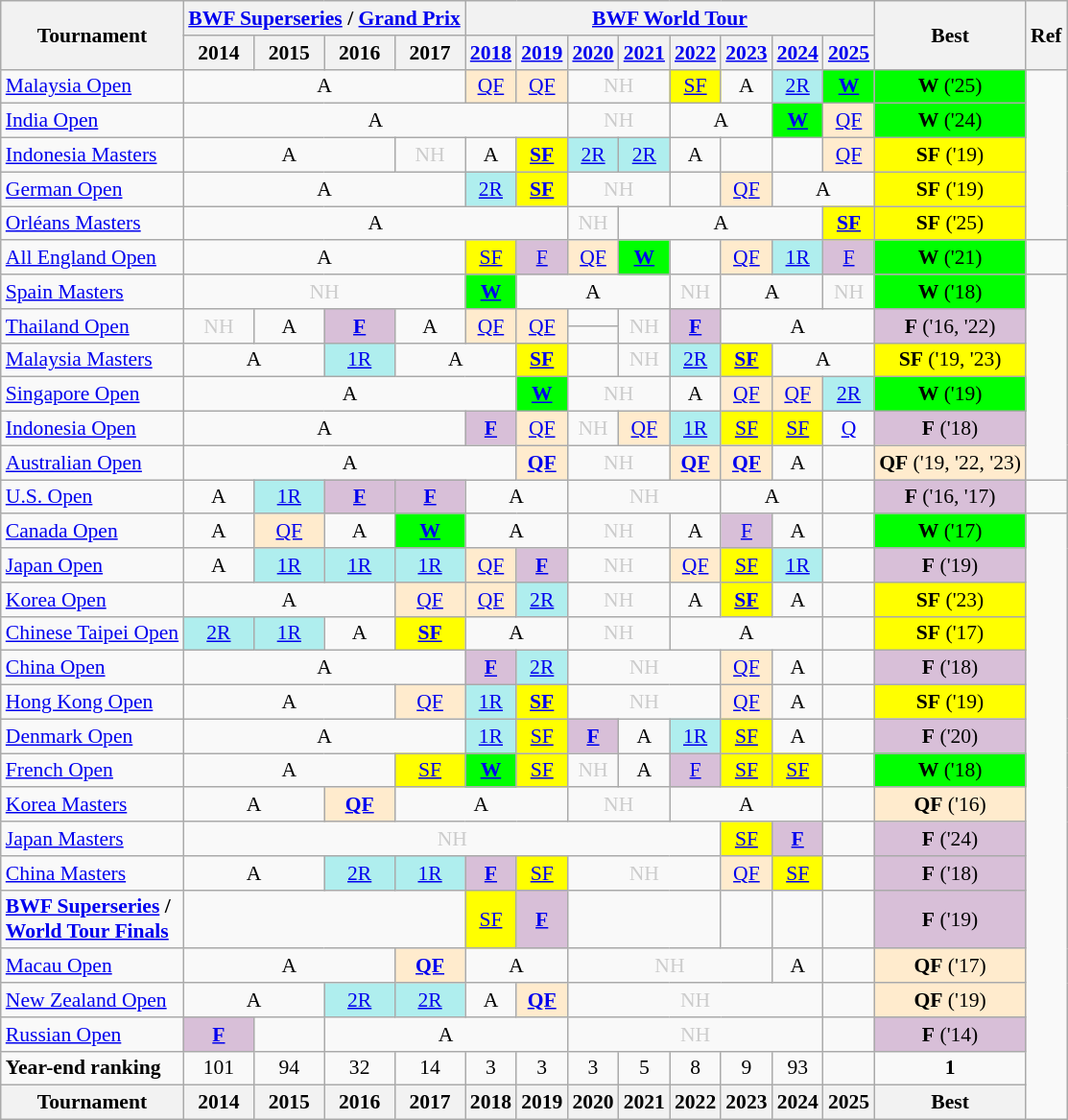<table class="wikitable" style="font-size: 90%; text-align:center">
<tr>
<th rowspan="2">Tournament</th>
<th colspan="4"><a href='#'>BWF Superseries</a> / <a href='#'>Grand Prix</a></th>
<th colspan="8"><a href='#'>BWF World Tour</a></th>
<th rowspan="2">Best</th>
<th rowspan="2">Ref</th>
</tr>
<tr>
<th>2014</th>
<th>2015</th>
<th>2016</th>
<th>2017</th>
<th><a href='#'>2018</a></th>
<th><a href='#'>2019</a></th>
<th><a href='#'>2020</a></th>
<th><a href='#'>2021</a></th>
<th><a href='#'>2022</a></th>
<th><a href='#'>2023</a></th>
<th><a href='#'>2024</a></th>
<th><a href='#'>2025</a></th>
</tr>
<tr>
<td align=left><a href='#'>Malaysia Open</a></td>
<td colspan="4">A</td>
<td bgcolor=FFEBCD><a href='#'>QF</a></td>
<td bgcolor=FFEBCD><a href='#'>QF</a></td>
<td colspan="2" style=color:#ccc>NH</td>
<td bgcolor=FFFF00><a href='#'>SF</a></td>
<td>A</td>
<td bgcolor=AFEEEE><a href='#'>2R</a></td>
<td bgcolor=00FF00><strong><a href='#'>W</a></strong></td>
<td bgcolor="00FF00"><strong>W</strong> ('25)</td>
</tr>
<tr>
<td align=left><a href='#'>India Open</a></td>
<td colspan="6">A</td>
<td colspan="2" style=color:#ccc>NH</td>
<td colspan="2">A</td>
<td bgcolor=00FF00><strong><a href='#'>W</a></strong></td>
<td bgcolor=FFEBCD><a href='#'>QF</a></td>
<td bgcolor="00FF00"><strong>W</strong> ('24)</td>
</tr>
<tr>
<td align=left><a href='#'>Indonesia Masters</a></td>
<td colspan="3">A</td>
<td style=color:#ccc>NH</td>
<td>A</td>
<td bgcolor=FFFF00><a href='#'><strong>SF</strong></a></td>
<td bgcolor=AFEEEE><a href='#'>2R</a></td>
<td bgcolor=AFEEEE><a href='#'>2R</a></td>
<td>A</td>
<td><a href='#'></a></td>
<td><a href='#'></a></td>
<td bgcolor=FFEBCD><a href='#'>QF</a></td>
<td bgcolor="FFFF00"><strong>SF</strong> ('19)</td>
</tr>
<tr>
<td align=left><a href='#'>German Open</a></td>
<td colspan="4">A</td>
<td bgcolor=AFEEEE><a href='#'>2R</a></td>
<td bgcolor=FFFF00><a href='#'><strong>SF</strong></a></td>
<td colspan="2" style=color:#ccc>NH</td>
<td><a href='#'></a></td>
<td bgcolor=FFEBCD><a href='#'>QF</a></td>
<td colspan="2">A</td>
<td bgcolor="FFFF00"><strong>SF</strong> ('19)</td>
</tr>
<tr>
<td align=left><a href='#'>Orléans Masters</a></td>
<td colspan="6">A</td>
<td style=color:#ccc>NH</td>
<td colspan="4">A</td>
<td bgcolor=FFFF00><a href='#'><strong>SF</strong></a></td>
<td bgcolor=FFFF00><strong>SF</strong> ('25)</td>
</tr>
<tr>
<td align=left><a href='#'>All England Open</a></td>
<td colspan="4">A</td>
<td bgcolor=FFFF00><a href='#'>SF</a></td>
<td bgcolor=D8BFD8><a href='#'>F</a></td>
<td bgcolor=FFEBCD><a href='#'>QF</a></td>
<td bgcolor=00FF00><a href='#'><strong>W</strong></a></td>
<td><a href='#'></a></td>
<td bgcolor=FFEBCD><a href='#'>QF</a></td>
<td bgcolor=AFEEEE><a href='#'>1R</a></td>
<td bgcolor=D8BFD8><a href='#'>F</a></td>
<td bgcolor="00FF00"><strong>W</strong> ('21)</td>
<td></td>
</tr>
<tr>
<td align=left><a href='#'>Spain Masters</a></td>
<td colspan="4" style=color:#ccc>NH</td>
<td bgcolor=00FF00><a href='#'><strong>W</strong></a></td>
<td colspan="3">A</td>
<td style=color:#ccc>NH</td>
<td colspan="2">A</td>
<td style=color:#ccc>NH</td>
<td bgcolor="00FF00"><strong>W</strong> ('18)</td>
</tr>
<tr>
<td rowspan="2" align=left><a href='#'>Thailand Open</a></td>
<td rowspan="2" style=color:#ccc>NH</td>
<td rowspan="2">A</td>
<td rowspan="2" bgcolor=D8BFD8><strong><a href='#'>F</a></strong></td>
<td rowspan="2">A</td>
<td rowspan="2" bgcolor=FFEBCD><a href='#'>QF</a></td>
<td rowspan="2" bgcolor=FFEBCD><a href='#'>QF</a></td>
<td><a href='#'></a></td>
<td rowspan="2" style=color:#ccc>NH</td>
<td rowspan="2" bgcolor=D8BFD8><strong><a href='#'>F</a></strong></td>
<td rowspan="2" colspan="3">A</td>
<td rowspan="2" bgcolor="D8BFD8"><strong>F</strong> ('16, '22)</td>
</tr>
<tr>
<td><a href='#'></a></td>
</tr>
<tr>
<td align=left><a href='#'>Malaysia Masters</a></td>
<td colspan="2">A</td>
<td bgcolor=AFEEEE><a href='#'>1R</a></td>
<td colspan="2">A</td>
<td bgcolor=FFFF00><a href='#'><strong>SF</strong></a></td>
<td><a href='#'></a></td>
<td style=color:#ccc>NH</td>
<td bgcolor=AFEEEE><a href='#'>2R</a></td>
<td bgcolor=FFFF00><a href='#'><strong>SF</strong></a></td>
<td colspan="2">A</td>
<td bgcolor="FFFF00"><strong>SF</strong> ('19, '23)</td>
</tr>
<tr>
<td align=left><a href='#'>Singapore Open</a></td>
<td colspan="5">A</td>
<td bgcolor=00FF00><a href='#'><strong>W</strong></a></td>
<td colspan="2" style=color:#ccc>NH</td>
<td>A</td>
<td bgcolor=FFEBCD><a href='#'>QF</a></td>
<td bgcolor=FFEBCD><a href='#'>QF</a></td>
<td bgcolor=AFEEEE><a href='#'>2R</a></td>
<td bgcolor="00FF00"><strong>W</strong> ('19)</td>
</tr>
<tr>
<td align=left><a href='#'>Indonesia Open</a></td>
<td colspan="4">A</td>
<td bgcolor=D8BFD8><a href='#'><strong>F</strong></a></td>
<td bgcolor=FFEBCD><a href='#'>QF</a></td>
<td style=color:#ccc>NH</td>
<td bgcolor=FFEBCD><a href='#'>QF</a></td>
<td bgcolor=AFEEEE><a href='#'>1R</a></td>
<td bgcolor=FFFF00><a href='#'>SF</a></td>
<td bgcolor=FFFF00><a href='#'>SF</a></td>
<td><a href='#'>Q</a></td>
<td bgcolor="D8BFD8"><strong>F</strong> ('18)</td>
</tr>
<tr>
<td align=left><a href='#'>Australian Open</a></td>
<td colspan="5">A</td>
<td bgcolor=FFEBCD><strong><a href='#'>QF</a></strong></td>
<td colspan="2" style=color:#ccc>NH</td>
<td bgcolor=FFEBCD><strong><a href='#'>QF</a></strong></td>
<td bgcolor=FFEBCD><strong><a href='#'>QF</a></strong></td>
<td>A</td>
<td></td>
<td bgcolor="FFEBCD"><strong>QF</strong> ('19, '22, '23)</td>
</tr>
<tr>
<td align=left><a href='#'>U.S. Open</a></td>
<td>A</td>
<td bgcolor=AFEEEE><a href='#'>1R</a></td>
<td bgcolor=D8BFD8><a href='#'><strong>F</strong></a></td>
<td bgcolor=D8BFD8><a href='#'><strong>F</strong></a></td>
<td colspan="2">A</td>
<td colspan="3" style=color:#ccc>NH</td>
<td colspan="2">A</td>
<td></td>
<td bgcolor="D8BFD8"><strong>F</strong> ('16, '17)</td>
<td></td>
</tr>
<tr>
<td align=left><a href='#'>Canada Open</a></td>
<td>A</td>
<td bgcolor=FFEBCD><a href='#'>QF</a></td>
<td>A</td>
<td bgcolor=00FF00><a href='#'><strong>W</strong></a></td>
<td colspan="2">A</td>
<td colspan="2" style=color:#ccc>NH</td>
<td>A</td>
<td bgcolor=D8BFD8><a href='#'>F</a></td>
<td>A</td>
<td></td>
<td bgcolor="00FF00"><strong>W</strong> ('17)</td>
</tr>
<tr>
<td align=left><a href='#'>Japan Open</a></td>
<td>A</td>
<td bgcolor=AFEEEE><a href='#'>1R</a></td>
<td bgcolor=AFEEEE><a href='#'>1R</a></td>
<td bgcolor=AFEEEE><a href='#'>1R</a></td>
<td bgcolor=FFEBCD><a href='#'>QF</a></td>
<td bgcolor=D8BFD8><a href='#'><strong>F</strong></a></td>
<td colspan="2" style=color:#ccc>NH</td>
<td bgcolor=FFEBCD><a href='#'>QF</a></td>
<td bgcolor=FFFF00><a href='#'>SF</a></td>
<td bgcolor=AFEEEE><a href='#'>1R</a></td>
<td></td>
<td bgcolor="D8BFD8"><strong>F</strong> ('19)</td>
</tr>
<tr>
<td align=left><a href='#'>Korea Open</a></td>
<td colspan="3">A</td>
<td bgcolor=FFEBCD><a href='#'>QF</a></td>
<td bgcolor=FFEBCD><a href='#'>QF</a></td>
<td bgcolor=AFEEEE><a href='#'>2R</a></td>
<td colspan="2" style=color:#ccc>NH</td>
<td>A</td>
<td bgcolor=FFFF00><strong><a href='#'>SF</a></strong></td>
<td>A</td>
<td></td>
<td bgcolor="FFFF00"><strong>SF</strong> ('23)</td>
</tr>
<tr>
<td align=left><a href='#'>Chinese Taipei Open</a></td>
<td bgcolor=AFEEEE><a href='#'>2R</a></td>
<td bgcolor=AFEEEE><a href='#'>1R</a></td>
<td>A</td>
<td bgcolor=FFFF00><a href='#'><strong>SF</strong></a></td>
<td colspan="2">A</td>
<td colspan="2" style=color:#ccc>NH</td>
<td colspan="3">A</td>
<td></td>
<td bgcolor="FFFF00"><strong>SF</strong> ('17)</td>
</tr>
<tr>
<td align=left><a href='#'>China Open</a></td>
<td colspan="4">A</td>
<td bgcolor=D8BFD8><a href='#'><strong>F</strong></a></td>
<td bgcolor=AFEEEE><a href='#'>2R</a></td>
<td colspan="3" style=color:#ccc>NH</td>
<td bgcolor=FFEBCD><a href='#'>QF</a></td>
<td>A</td>
<td></td>
<td bgcolor="D8BFD8"><strong>F</strong> ('18)</td>
</tr>
<tr>
<td align=left><a href='#'>Hong Kong Open</a></td>
<td colspan="3">A</td>
<td bgcolor=FFEBCD><a href='#'>QF</a></td>
<td bgcolor=AFEEEE><a href='#'>1R</a></td>
<td bgcolor=FFFF00><a href='#'><strong>SF</strong></a></td>
<td colspan="3" style=color:#ccc>NH</td>
<td bgcolor=FFEBCD><a href='#'>QF</a></td>
<td>A</td>
<td></td>
<td bgcolor="FFFF00"><strong>SF</strong> ('19)</td>
</tr>
<tr>
<td align=left><a href='#'>Denmark Open</a></td>
<td colspan="4">A</td>
<td bgcolor=AFEEEE><a href='#'>1R</a></td>
<td bgcolor=FFFF00><a href='#'>SF</a></td>
<td bgcolor=D8BFD8><a href='#'><strong>F</strong></a></td>
<td>A</td>
<td bgcolor=AFEEEE><a href='#'>1R</a></td>
<td bgcolor=FFFF00><a href='#'>SF</a></td>
<td>A</td>
<td></td>
<td bgcolor="D8BFD8"><strong>F</strong> ('20)</td>
</tr>
<tr>
<td align=left><a href='#'>French Open</a></td>
<td colspan="3">A</td>
<td bgcolor=FFFF00><a href='#'>SF</a></td>
<td bgcolor=00FF00><a href='#'><strong>W</strong></a></td>
<td bgcolor=FFFF00><a href='#'>SF</a></td>
<td style=color:#ccc>NH</td>
<td>A</td>
<td bgcolor=D8BFD8><a href='#'>F</a></td>
<td bgcolor=FFFF00><a href='#'>SF</a></td>
<td bgcolor=FFFF00><a href='#'>SF</a></td>
<td></td>
<td bgcolor="00FF00"><strong>W</strong> ('18)</td>
</tr>
<tr>
<td align=left><a href='#'>Korea Masters</a></td>
<td colspan="2">A</td>
<td bgcolor=FFEBCD><a href='#'><strong>QF</strong></a></td>
<td colspan="3">A</td>
<td colspan="2" style=color:#ccc>NH</td>
<td colspan="3">A</td>
<td></td>
<td bgcolor="FFEBCD"><strong>QF</strong> ('16)</td>
</tr>
<tr>
<td align=left><a href='#'>Japan Masters</a></td>
<td colspan="9" style=color:#ccc>NH</td>
<td bgcolor=FFFF00><a href='#'>SF</a></td>
<td bgcolor=D8BFD8><a href='#'><strong>F</strong></a></td>
<td></td>
<td bgcolor="D8BFD8"><strong>F</strong> ('24)</td>
</tr>
<tr>
<td align=left><a href='#'>China Masters</a></td>
<td colspan="2">A</td>
<td bgcolor=AFEEEE><a href='#'>2R</a></td>
<td bgcolor=AFEEEE><a href='#'>1R</a></td>
<td bgcolor=D8BFD8><a href='#'><strong>F</strong></a></td>
<td bgcolor=FFFF00><a href='#'>SF</a></td>
<td colspan="3" style=color:#ccc>NH</td>
<td bgcolor=FFEBCD><a href='#'>QF</a></td>
<td bgcolor=FFFF00><a href='#'>SF</a></td>
<td></td>
<td bgcolor="D8BFD8"><strong>F</strong> ('18)</td>
</tr>
<tr>
<td align=left><strong><a href='#'>BWF Superseries</a> /<br> <a href='#'>World Tour Finals</a></strong></td>
<td colspan="4"></td>
<td bgcolor=FFFF00><a href='#'>SF</a></td>
<td bgcolor=D8BFD8><a href='#'><strong>F</strong></a></td>
<td colspan="3"></td>
<td><a href='#'></a></td>
<td></td>
<td></td>
<td bgcolor="D8BFD8"><strong>F</strong> ('19)</td>
</tr>
<tr>
<td align=left><a href='#'>Macau Open</a></td>
<td colspan="3">A</td>
<td bgcolor=FFEBCD><a href='#'><strong>QF</strong></a></td>
<td colspan="2">A</td>
<td colspan="4" style=color:#ccc>NH</td>
<td>A</td>
<td></td>
<td bgcolor="FFEBCD"><strong>QF</strong> ('17)</td>
</tr>
<tr>
<td align=left><a href='#'>New Zealand Open</a></td>
<td colspan="2">A</td>
<td bgcolor=AFEEEE><a href='#'>2R</a></td>
<td bgcolor=AFEEEE><a href='#'>2R</a></td>
<td>A</td>
<td bgcolor=FFEBCD><a href='#'><strong>QF</strong></a></td>
<td colspan="5" style=color:#ccc>NH</td>
<td></td>
<td bgcolor="FFEBCD"><strong>QF</strong> ('19)</td>
</tr>
<tr>
<td align=left><a href='#'>Russian Open</a></td>
<td bgcolor=D8BFD8><a href='#'><strong>F</strong></a></td>
<td><a href='#'></a></td>
<td colspan="4">A</td>
<td colspan="5" style=color:#ccc>NH</td>
<td></td>
<td bgcolor="D8BFD8"><strong>F</strong> ('14)</td>
</tr>
<tr>
<td align=left><strong>Year-end ranking</strong></td>
<td>101</td>
<td>94</td>
<td>32</td>
<td>14</td>
<td>3</td>
<td>3</td>
<td>3</td>
<td>5</td>
<td>8</td>
<td>9</td>
<td>93</td>
<td></td>
<td><strong>1</strong></td>
</tr>
<tr>
<th>Tournament</th>
<th>2014</th>
<th>2015</th>
<th>2016</th>
<th>2017</th>
<th>2018</th>
<th>2019</th>
<th>2020</th>
<th>2021</th>
<th>2022</th>
<th>2023</th>
<th>2024</th>
<th>2025</th>
<th>Best</th>
</tr>
</table>
